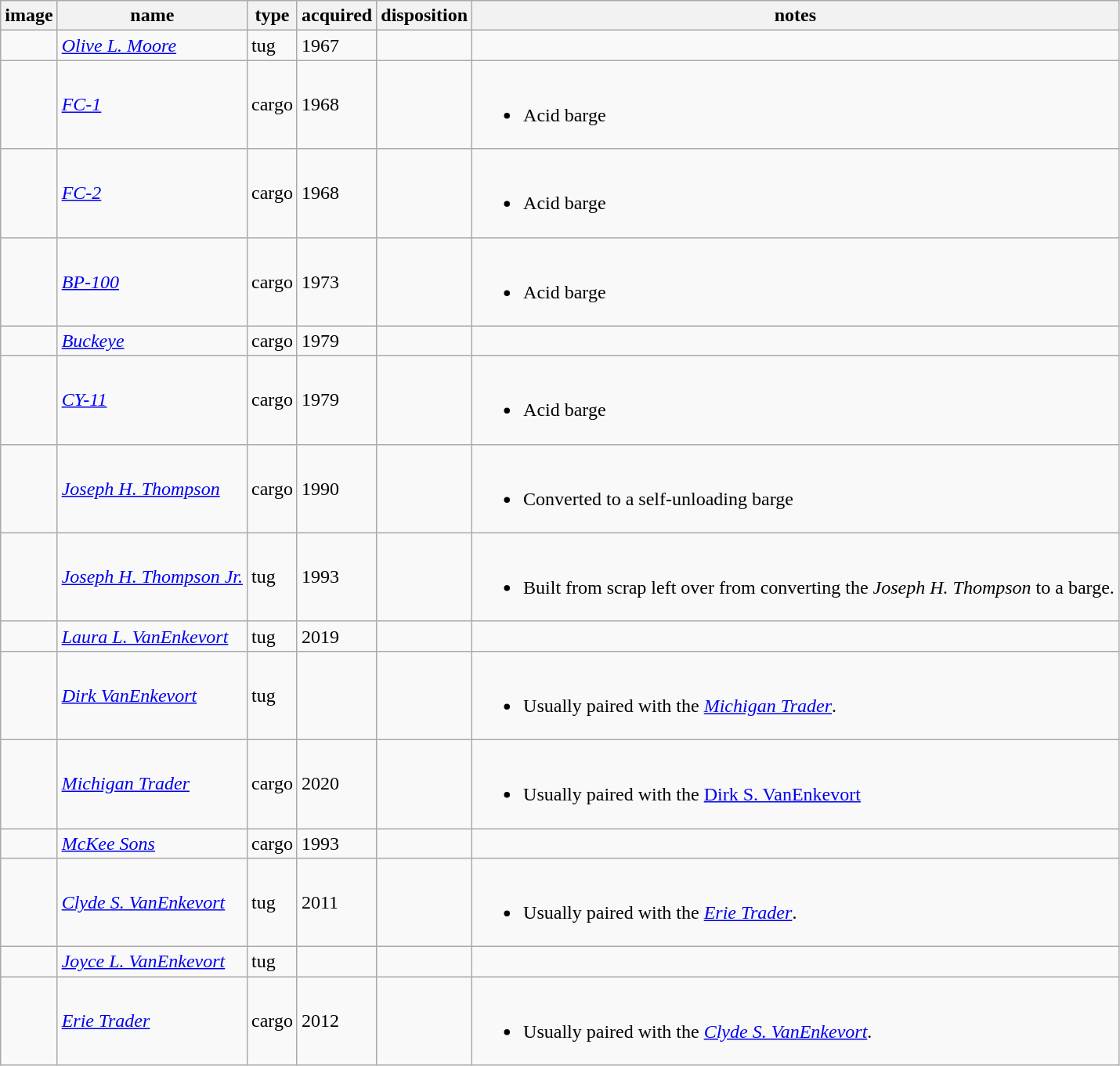<table class="wikitable sortable">
<tr>
<th>image</th>
<th>name</th>
<th>type</th>
<th>acquired</th>
<th>disposition</th>
<th>notes</th>
</tr>
<tr>
<td></td>
<td><em><a href='#'>Olive L. Moore</a></em></td>
<td>tug</td>
<td>1967</td>
<td></td>
<td></td>
</tr>
<tr>
<td></td>
<td><em> <a href='#'>FC-1</a> </em></td>
<td>cargo</td>
<td>1968</td>
<td></td>
<td><br><ul><li>Acid barge</li></ul></td>
</tr>
<tr>
<td></td>
<td><em> <a href='#'>FC-2</a></em></td>
<td>cargo</td>
<td>1968</td>
<td></td>
<td><br><ul><li>Acid barge</li></ul></td>
</tr>
<tr>
<td></td>
<td><em> <a href='#'>BP-100</a> </em></td>
<td>cargo</td>
<td>1973</td>
<td></td>
<td><br><ul><li>Acid barge</li></ul></td>
</tr>
<tr>
<td></td>
<td><em><a href='#'>Buckeye</a></em></td>
<td>cargo</td>
<td>1979</td>
<td></td>
<td></td>
</tr>
<tr>
<td></td>
<td><em> <a href='#'>CY-11</a> </em></td>
<td>cargo</td>
<td>1979</td>
<td></td>
<td><br><ul><li>Acid barge</li></ul></td>
</tr>
<tr>
<td></td>
<td><a href='#'><em>Joseph H. Thompson</em></a></td>
<td>cargo</td>
<td>1990</td>
<td></td>
<td><br><ul><li>Converted to a self-unloading barge</li></ul></td>
</tr>
<tr>
<td></td>
<td><em><a href='#'>Joseph H. Thompson Jr.</a></em></td>
<td>tug</td>
<td>1993</td>
<td></td>
<td><br><ul><li>Built from scrap left over from converting the <em>Joseph H. Thompson</em> to a barge.</li></ul></td>
</tr>
<tr>
<td></td>
<td><em><a href='#'>Laura L. VanEnkevort</a></em></td>
<td>tug</td>
<td>2019</td>
<td></td>
<td></td>
</tr>
<tr>
<td></td>
<td><em><a href='#'>Dirk VanEnkevort</a></em></td>
<td>tug</td>
<td></td>
<td></td>
<td><br><ul><li>Usually paired with the <em><a href='#'>Michigan Trader</a></em>.</li></ul></td>
</tr>
<tr>
<td></td>
<td><em><a href='#'>Michigan Trader</a></em></td>
<td>cargo</td>
<td>2020</td>
<td></td>
<td><br><ul><li>Usually paired with the <a href='#'>Dirk S. VanEnkevort</a></li></ul></td>
</tr>
<tr>
<td></td>
<td><em><a href='#'>McKee Sons</a></em></td>
<td>cargo</td>
<td>1993</td>
<td></td>
<td></td>
</tr>
<tr>
<td></td>
<td><em><a href='#'>Clyde S. VanEnkevort</a></em></td>
<td>tug</td>
<td>2011</td>
<td></td>
<td><br><ul><li>Usually paired with the <em><a href='#'>Erie Trader</a></em>.</li></ul></td>
</tr>
<tr>
<td></td>
<td><em><a href='#'>Joyce L. VanEnkevort</a></em></td>
<td>tug</td>
<td></td>
<td></td>
<td></td>
</tr>
<tr>
<td></td>
<td><em><a href='#'>Erie Trader</a></em></td>
<td>cargo</td>
<td>2012</td>
<td></td>
<td><br><ul><li>Usually paired with the <em><a href='#'>Clyde S. VanEnkevort</a></em>.</li></ul></td>
</tr>
</table>
